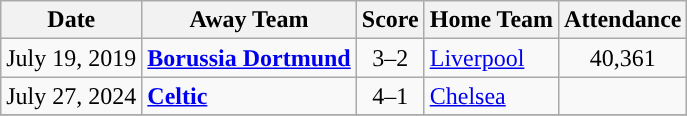<table class="wikitable">
<tr>
<th>Date</th>
<th>Away Team</th>
<th>Score</th>
<th>Home Team</th>
<th>Attendance</th>
</tr>
<tr>
<td style="text-align:center;">July 19, 2019</td>
<td> <strong><a href='#'>Borussia Dortmund</a></strong></td>
<td style="text-align:center;">3–2</td>
<td> <a href='#'>Liverpool</a></td>
<td style="text-align:center;">40,361</td>
</tr>
<tr>
<td style="text-align:center;">July 27, 2024</td>
<td> <strong><a href='#'>Celtic</a></strong></td>
<td style="text-align:center;">4–1</td>
<td> <a href='#'>Chelsea</a></td>
<td style="text-align:center;"></td>
</tr>
<tr>
</tr>
</table>
